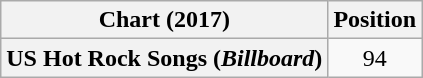<table class="wikitable plainrowheaders" style="text-align:center">
<tr>
<th>Chart (2017)</th>
<th>Position</th>
</tr>
<tr>
<th scope="row">US Hot Rock Songs (<em>Billboard</em>)</th>
<td>94</td>
</tr>
</table>
